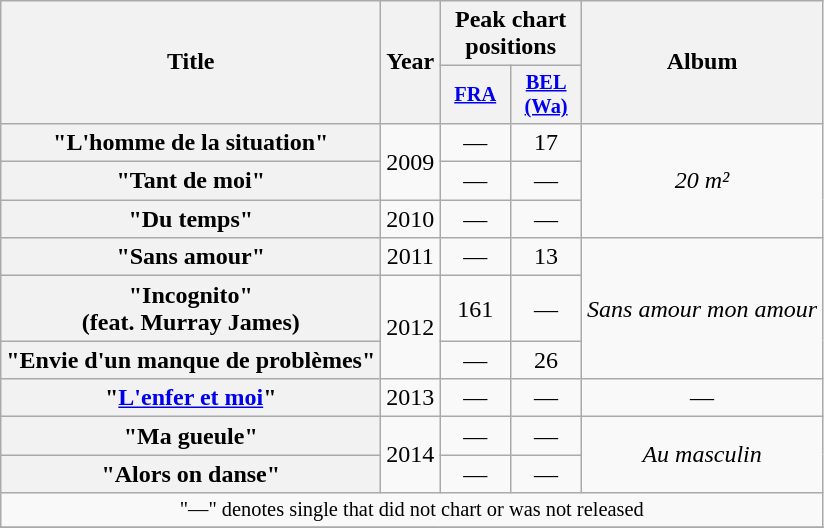<table class="wikitable plainrowheaders" style="text-align:center;" border="1">
<tr>
<th scope="col" rowspan="2">Title</th>
<th scope="col" rowspan="2">Year</th>
<th scope="col" colspan="2">Peak chart positions</th>
<th scope="col" rowspan="2">Album</th>
</tr>
<tr>
<th scope="col" style="width:3em;font-size:85%;"><a href='#'>FRA</a><br></th>
<th scope="col" style="width:3em;font-size:85%;"><a href='#'>BEL (Wa)</a><br></th>
</tr>
<tr>
<th scope="row">"L'homme de la situation"</th>
<td rowspan="2">2009</td>
<td>—</td>
<td>17</td>
<td rowspan="3"><em>20 m²</em></td>
</tr>
<tr>
<th scope="row">"Tant de moi"</th>
<td>—</td>
<td>—</td>
</tr>
<tr>
<th scope="row">"Du temps"</th>
<td rowspan="1">2010</td>
<td>—</td>
<td>—</td>
</tr>
<tr>
<th scope="row">"Sans amour"</th>
<td rowspan="1">2011</td>
<td>—</td>
<td>13</td>
<td rowspan="3"><em>Sans amour mon amour</em></td>
</tr>
<tr>
<th scope="row">"Incognito"<span><br>(feat. Murray James)</span></th>
<td rowspan="2">2012</td>
<td>161</td>
<td>—</td>
</tr>
<tr>
<th scope="row">"Envie d'un manque de problèmes"</th>
<td>—</td>
<td>26</td>
</tr>
<tr>
<th scope="row">"<a href='#'>L'enfer et moi</a>"</th>
<td>2013</td>
<td>—</td>
<td>—</td>
<td>—</td>
</tr>
<tr>
<th scope="row">"Ma gueule"</th>
<td rowspan="2">2014</td>
<td>—</td>
<td>—</td>
<td rowspan="2"><em>Au masculin</em></td>
</tr>
<tr>
<th scope="row">"Alors on danse"</th>
<td>—</td>
<td>—</td>
</tr>
<tr>
<td colspan="14" style="font-size:85%">"—" denotes single that did not chart or was not released</td>
</tr>
<tr>
</tr>
</table>
